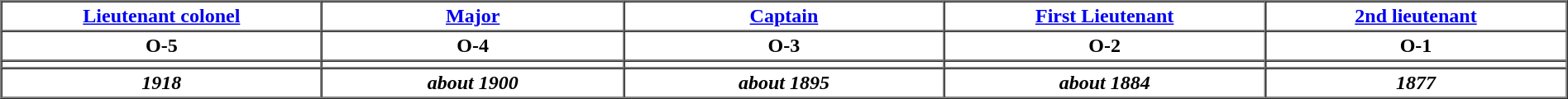<table border="1" cellpadding="2" cellspacing="0" align="center" width="100%">
<tr>
<th><a href='#'>Lieutenant colonel</a></th>
<th><a href='#'>Major</a></th>
<th><a href='#'>Captain</a></th>
<th><a href='#'>First Lieutenant</a></th>
<th><a href='#'>2nd lieutenant</a></th>
</tr>
<tr>
<th>O-5</th>
<th>O-4</th>
<th>O-3</th>
<th>O-2</th>
<th>O-1</th>
</tr>
<tr>
<td align="center" width="17%"></td>
<td align="center" width="16%"></td>
<td align="center" width="17%"></td>
<td align="center" width="17%"></td>
<td align="center" width="16%"></td>
</tr>
<tr>
<th><em>1918</em></th>
<th><em>about 1900</em></th>
<th><em>about 1895</em></th>
<th><em>about 1884</em></th>
<th><em>1877</em></th>
</tr>
</table>
